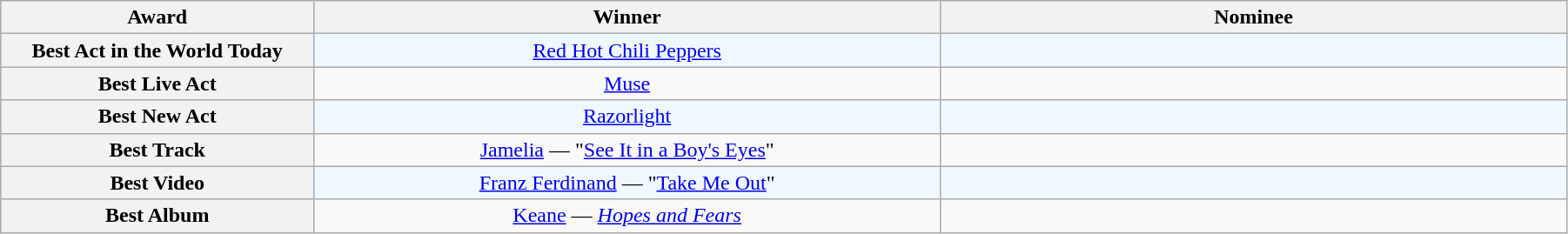<table class="wikitable" rowspan=2 style="text-align: center; width:95%;">
<tr>
<th scope="col" style="width:10%;">Award</th>
<th scope="col" style="width:20%;">Winner</th>
<th scope="col" style="width:20%;">Nominee</th>
</tr>
<tr>
<th scope="row" style="text-align:center">Best Act in the World Today</th>
<td style="background:#F0F8FF"><a href='#'>Red Hot Chili Peppers</a></td>
<td style="background:#F0F8FF; font-size: 85%;"></td>
</tr>
<tr>
<th scope="row" style="text-align:center">Best Live Act</th>
<td><a href='#'>Muse</a></td>
<td style="font-size: 85%;"></td>
</tr>
<tr>
<th scope="row" style="text-align:center">Best New Act</th>
<td style="background:#F0F8FF"><a href='#'>Razorlight</a></td>
<td style="background:#F0F8FF; font-size: 85%;"></td>
</tr>
<tr>
<th scope="row" style="text-align:center">Best Track</th>
<td><a href='#'>Jamelia</a> — "<a href='#'>See It in a Boy's Eyes</a>"</td>
<td style="font-size: 85%;"></td>
</tr>
<tr>
<th scope="row" style="text-align:center">Best Video</th>
<td style="background:#F0F8FF"><a href='#'>Franz Ferdinand</a> — "<a href='#'>Take Me Out</a>"</td>
<td style="background:#F0F8FF; font-size: 85%;"></td>
</tr>
<tr>
<th scope="row" style="text-align:center">Best Album</th>
<td><a href='#'>Keane</a> — <em><a href='#'>Hopes and Fears</a></em></td>
<td style="font-size: 85%;"></td>
</tr>
</table>
